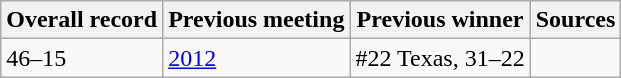<table class="wikitable">
<tr>
<th>Overall record</th>
<th>Previous meeting</th>
<th>Previous winner</th>
<th>Sources</th>
</tr>
<tr>
<td>46–15</td>
<td><a href='#'>2012</a></td>
<td>#22 Texas, 31–22</td>
<td></td>
</tr>
</table>
